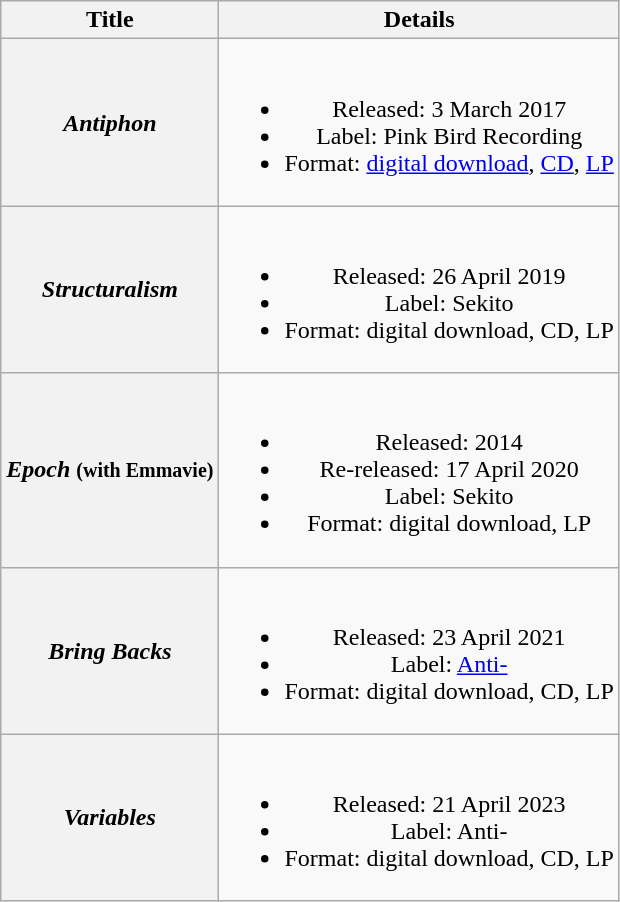<table class="wikitable plainrowheaders" style="text-align:center;" border="1">
<tr>
<th>Title</th>
<th>Details</th>
</tr>
<tr>
<th scope="row"><em>Antiphon</em></th>
<td><br><ul><li>Released: 3 March 2017</li><li>Label: Pink Bird Recording</li><li>Format: <a href='#'>digital download</a>, <a href='#'>CD</a>, <a href='#'>LP</a></li></ul></td>
</tr>
<tr>
<th scope="row"><em>Structuralism</em></th>
<td><br><ul><li>Released: 26 April 2019</li><li>Label: Sekito</li><li>Format: digital download, CD, LP</li></ul></td>
</tr>
<tr>
<th scope="row"><em>Epoch</em> <small>(with Emmavie)</small></th>
<td><br><ul><li>Released: 2014</li><li>Re-released: 17 April 2020</li><li>Label: Sekito</li><li>Format: digital download, LP</li></ul></td>
</tr>
<tr>
<th scope="row"><em>Bring Backs</em></th>
<td><br><ul><li>Released: 23 April 2021</li><li>Label: <a href='#'>Anti-</a></li><li>Format: digital download, CD, LP</li></ul></td>
</tr>
<tr>
<th scope="row"><em>Variables</em></th>
<td><br><ul><li>Released: 21 April 2023</li><li>Label: Anti-</li><li>Format: digital download, CD, LP</li></ul></td>
</tr>
</table>
